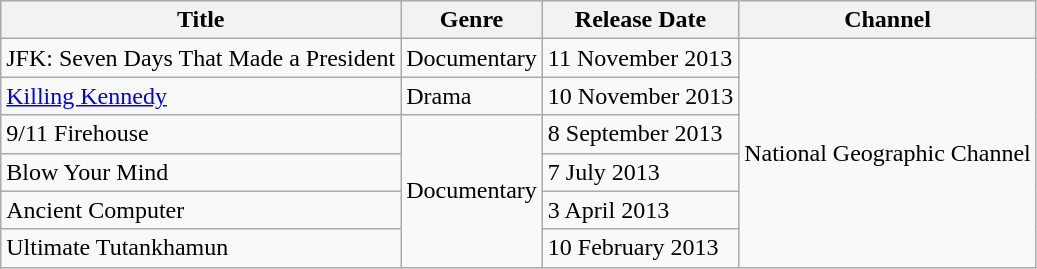<table class="wikitable sortable">
<tr>
<th>Title</th>
<th>Genre</th>
<th>Release Date</th>
<th>Channel</th>
</tr>
<tr>
<td>JFK: Seven Days That Made a President</td>
<td>Documentary</td>
<td>11 November 2013</td>
<td rowspan="6">National Geographic Channel</td>
</tr>
<tr>
<td><a href='#'>Killing Kennedy</a></td>
<td>Drama</td>
<td>10 November 2013</td>
</tr>
<tr>
<td>9/11 Firehouse</td>
<td rowspan="10">Documentary</td>
<td>8 September 2013</td>
</tr>
<tr>
<td>Blow Your Mind</td>
<td>7 July 2013</td>
</tr>
<tr>
<td>Ancient Computer</td>
<td>3 April 2013</td>
</tr>
<tr>
<td>Ultimate Tutankhamun</td>
<td>10 February 2013</td>
</tr>
</table>
